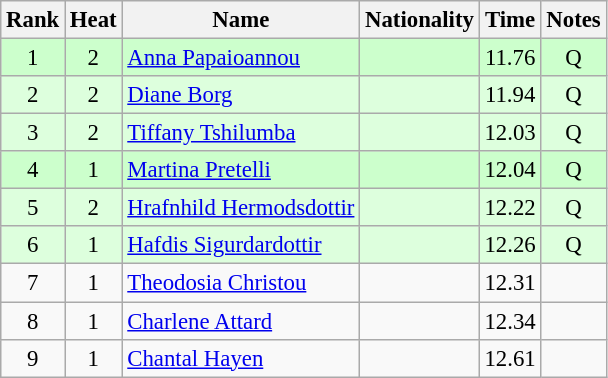<table class="wikitable sortable" style="text-align:center; font-size:95%">
<tr>
<th>Rank</th>
<th>Heat</th>
<th>Name</th>
<th>Nationality</th>
<th>Time</th>
<th>Notes</th>
</tr>
<tr bgcolor=ccffcc>
<td>1</td>
<td>2</td>
<td align=left><a href='#'>Anna Papaioannou</a></td>
<td align=left></td>
<td>11.76</td>
<td>Q</td>
</tr>
<tr bgcolor=ddffdd>
<td>2</td>
<td>2</td>
<td align=left><a href='#'>Diane Borg</a></td>
<td align=left></td>
<td>11.94</td>
<td>Q</td>
</tr>
<tr bgcolor=ddffdd>
<td>3</td>
<td>2</td>
<td align=left><a href='#'>Tiffany Tshilumba</a></td>
<td align=left></td>
<td>12.03</td>
<td>Q</td>
</tr>
<tr bgcolor=ccffcc>
<td>4</td>
<td>1</td>
<td align=left><a href='#'>Martina Pretelli</a></td>
<td align=left></td>
<td>12.04</td>
<td>Q</td>
</tr>
<tr bgcolor=ddffdd>
<td>5</td>
<td>2</td>
<td align=left><a href='#'>Hrafnhild Hermodsdottir</a></td>
<td align=left></td>
<td>12.22</td>
<td>Q</td>
</tr>
<tr bgcolor=ddffdd>
<td>6</td>
<td>1</td>
<td align=left><a href='#'>Hafdis Sigurdardottir</a></td>
<td align=left></td>
<td>12.26</td>
<td>Q</td>
</tr>
<tr>
<td>7</td>
<td>1</td>
<td align=left><a href='#'>Theodosia Christou</a></td>
<td align=left></td>
<td>12.31</td>
<td></td>
</tr>
<tr>
<td>8</td>
<td>1</td>
<td align=left><a href='#'>Charlene Attard</a></td>
<td align=left></td>
<td>12.34</td>
<td></td>
</tr>
<tr>
<td>9</td>
<td>1</td>
<td align=left><a href='#'>Chantal Hayen</a></td>
<td align=left></td>
<td>12.61</td>
<td></td>
</tr>
</table>
